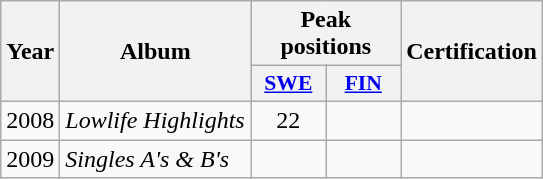<table class="wikitable">
<tr>
<th rowspan="2" style="text-align:center; width:10px;">Year</th>
<th rowspan="2" style="text-align:center; width:120px;">Album</th>
<th colspan="2" style="text-align:center; width:20px;">Peak positions</th>
<th rowspan="2" style="text-align:center; width:70px;">Certification</th>
</tr>
<tr>
<th scope="col" style="width:3em;font-size:90%;"><a href='#'>SWE</a><br></th>
<th scope="col" style="width:3em;font-size:90%;"><a href='#'>FIN</a><br></th>
</tr>
<tr>
<td style="text-align:center;">2008</td>
<td><em>Lowlife Highlights</em></td>
<td style="text-align:center;">22</td>
<td style="text-align:center;"></td>
<td style="text-align:center;"></td>
</tr>
<tr>
<td style="text-align:center;">2009</td>
<td><em>Singles A's & B's</em></td>
<td style="text-align:center;"></td>
<td style="text-align:center;"></td>
<td style="text-align:center;"></td>
</tr>
</table>
